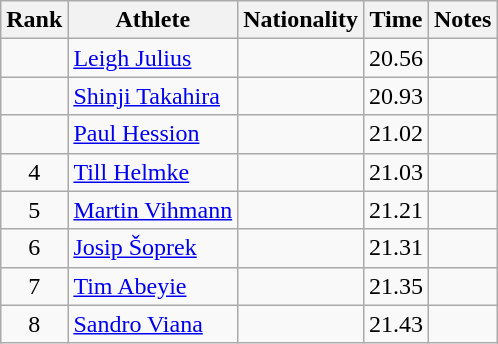<table class="wikitable sortable" style="text-align:center">
<tr>
<th>Rank</th>
<th>Athlete</th>
<th>Nationality</th>
<th>Time</th>
<th>Notes</th>
</tr>
<tr>
<td></td>
<td align="left"><a href='#'>Leigh Julius</a></td>
<td align=left></td>
<td>20.56</td>
<td></td>
</tr>
<tr>
<td></td>
<td align="left"><a href='#'>Shinji Takahira</a></td>
<td align=left></td>
<td>20.93</td>
<td></td>
</tr>
<tr>
<td></td>
<td align="left"><a href='#'>Paul Hession</a></td>
<td align=left></td>
<td>21.02</td>
<td></td>
</tr>
<tr>
<td>4</td>
<td align="left"><a href='#'>Till Helmke</a></td>
<td align=left></td>
<td>21.03</td>
<td></td>
</tr>
<tr>
<td>5</td>
<td align="left"><a href='#'>Martin Vihmann</a></td>
<td align=left></td>
<td>21.21</td>
<td></td>
</tr>
<tr>
<td>6</td>
<td align="left"><a href='#'>Josip Šoprek</a></td>
<td align=left></td>
<td>21.31</td>
<td></td>
</tr>
<tr>
<td>7</td>
<td align="left"><a href='#'>Tim Abeyie</a></td>
<td align=left></td>
<td>21.35</td>
<td></td>
</tr>
<tr>
<td>8</td>
<td align="left"><a href='#'>Sandro Viana</a></td>
<td align=left></td>
<td>21.43</td>
<td></td>
</tr>
</table>
